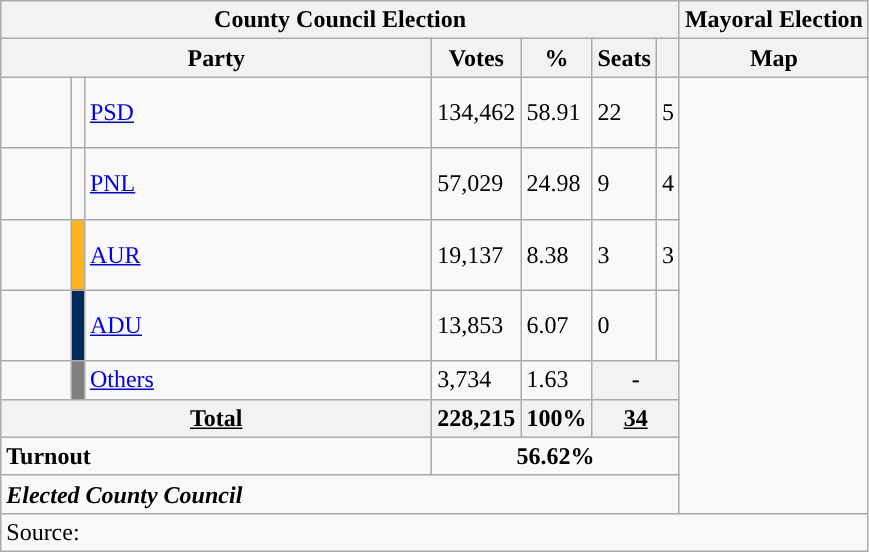<table class="wikitable" style="text-align:left">
<tr>
<th colspan="7">County Council Election</th>
<th>Mayoral Election</th>
</tr>
<tr>
<th colspan="3" width="280">Party</th>
<th>Votes</th>
<th>%</th>
<th>Seats</th>
<th></th>
<th>Map</th>
</tr>
<tr>
<td width="40" height="40"></td>
<td style="color:inherit;background:"></td>
<td align="left"><a href='#'>PSD</a></td>
<td>134,462</td>
<td>58.91</td>
<td>22</td>
<td>5</td>
<td rowspan="8"></td>
</tr>
<tr>
<td height="40"></td>
<td width="1" style="color:inherit;background:"></td>
<td align="left"><a href='#'>PNL</a></td>
<td>57,029</td>
<td>24.98</td>
<td>9</td>
<td>4</td>
</tr>
<tr>
<td height="40"></td>
<td style="background:#FCB521;"></td>
<td align="left"><a href='#'>AUR</a></td>
<td>19,137</td>
<td>8.38</td>
<td>3</td>
<td>3</td>
</tr>
<tr>
<td height="40"></td>
<td style="background:#002A59;"></td>
<td align="left"><a href='#'>ADU</a></td>
<td>13,853</td>
<td>6.07</td>
<td>0</td>
<td></td>
</tr>
<tr>
<td></td>
<td style="background-color:Grey "></td>
<td align="left"><a href='#'>Others</a></td>
<td>3,734</td>
<td>1.63</td>
<th colspan="2">-</th>
</tr>
<tr>
<th colspan="3"><strong><u>Total</u></strong></th>
<th style="text-align:left">228,215</th>
<th style="text-align:left">100%</th>
<th colspan="2"><strong><u>34</u></strong></th>
</tr>
<tr>
<td colspan="3"><strong>Turnout</strong></td>
<td colspan="4" style="text-align: center"><strong>56.62%</strong></td>
</tr>
<tr>
<td colspan="7"><strong><em>Elected County Council</em></strong></td>
</tr>
<tr>
<td colspan="8">Source: </td>
</tr>
</table>
